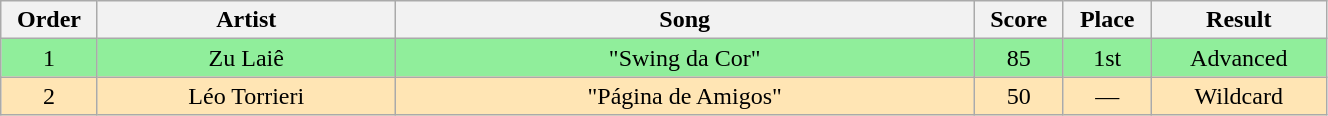<table class="wikitable" style="text-align:center; width:70%;">
<tr>
<th scope="col" width="05%">Order</th>
<th scope="col" width="17%">Artist</th>
<th scope="col" width="33%">Song</th>
<th scope="col" width="05%">Score</th>
<th scope="col" width="05%">Place</th>
<th scope="col" width="10%">Result</th>
</tr>
<tr bgcolor=90EE9B>
<td>1</td>
<td>Zu Laiê</td>
<td>"Swing da Cor"</td>
<td>85</td>
<td>1st</td>
<td>Advanced</td>
</tr>
<tr bgcolor=FFE5B4>
<td>2</td>
<td>Léo Torrieri</td>
<td>"Página de Amigos"</td>
<td>50</td>
<td>—</td>
<td>Wildcard</td>
</tr>
</table>
